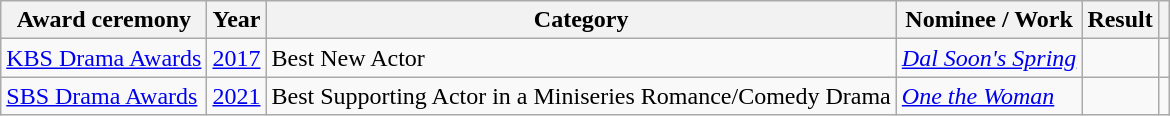<table class="wikitable plainrowheaders sortable">
<tr>
<th scope="col">Award ceremony</th>
<th scope="col">Year</th>
<th scope="col">Category</th>
<th scope="col">Nominee / Work</th>
<th scope="col">Result</th>
<th scope="col" class="unsortable"></th>
</tr>
<tr>
<td><a href='#'>KBS Drama Awards</a></td>
<td><a href='#'>2017</a></td>
<td>Best New Actor</td>
<td><em><a href='#'>Dal Soon's Spring</a></em></td>
<td></td>
<td></td>
</tr>
<tr>
<td><a href='#'>SBS Drama Awards</a></td>
<td><a href='#'>2021</a></td>
<td>Best Supporting Actor in a Miniseries Romance/Comedy Drama</td>
<td><em><a href='#'>One the Woman</a></em></td>
<td></td>
<td></td>
</tr>
</table>
